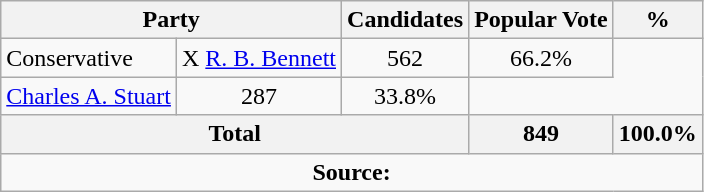<table class="wikitable">
<tr>
<th colspan="2">Party</th>
<th>Candidates</th>
<th>Popular Vote</th>
<th>%</th>
</tr>
<tr>
<td>Conservative</td>
<td> X <a href='#'>R. B. Bennett</a></td>
<td align=center>562</td>
<td align=center>66.2%</td>
</tr>
<tr>
<td><a href='#'>Charles A. Stuart</a></td>
<td align=center>287</td>
<td align=center>33.8%</td>
</tr>
<tr>
<th colspan=3>Total</th>
<th>849</th>
<th>100.0%</th>
</tr>
<tr>
<td align=center colspan=5><strong>Source:</strong> </td>
</tr>
</table>
